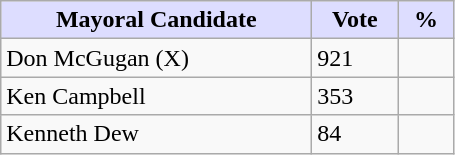<table class="wikitable">
<tr>
<th style="background:#ddf; width:200px;">Mayoral Candidate </th>
<th style="background:#ddf; width:50px;">Vote</th>
<th style="background:#ddf; width:30px;">%</th>
</tr>
<tr>
<td>Don McGugan (X)</td>
<td>921</td>
<td></td>
</tr>
<tr>
<td>Ken Campbell</td>
<td>353</td>
<td></td>
</tr>
<tr>
<td>Kenneth Dew</td>
<td>84</td>
<td></td>
</tr>
</table>
